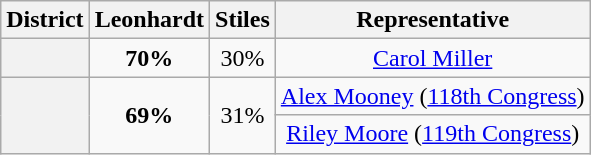<table class=wikitable>
<tr>
<th>District</th>
<th>Leonhardt</th>
<th>Stiles</th>
<th>Representative</th>
</tr>
<tr align=center>
<th></th>
<td><strong>70%</strong></td>
<td>30%</td>
<td><a href='#'>Carol Miller</a></td>
</tr>
<tr align=center>
<th rowspan=2 ></th>
<td rowspan=2><strong>69%</strong></td>
<td rowspan=2>31%</td>
<td><a href='#'>Alex Mooney</a> (<a href='#'>118th Congress</a>)</td>
</tr>
<tr align=center>
<td><a href='#'>Riley Moore</a> (<a href='#'>119th Congress</a>)</td>
</tr>
</table>
